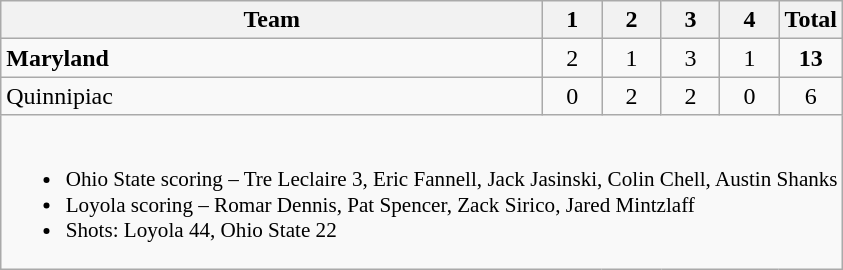<table class="wikitable" style="text-align:center; max-width:40em">
<tr>
<th>Team</th>
<th style="width:2em">1</th>
<th style="width:2em">2</th>
<th style="width:2em">3</th>
<th style="width:2em">4</th>
<th style="width:2em">Total</th>
</tr>
<tr>
<td style="text-align:left"><strong>Maryland</strong></td>
<td>2</td>
<td>1</td>
<td>3</td>
<td>1</td>
<td><strong>13</strong></td>
</tr>
<tr>
<td style="text-align:left">Quinnipiac</td>
<td>0</td>
<td>2</td>
<td>2</td>
<td>0</td>
<td>6</td>
</tr>
<tr>
<td colspan=6 style="text-align:left; font-size:88%;"><br><ul><li>Ohio State scoring – Tre Leclaire 3, Eric Fannell, Jack Jasinski, Colin Chell, Austin Shanks</li><li>Loyola scoring – Romar Dennis, Pat Spencer, Zack Sirico, Jared Mintzlaff</li><li>Shots: Loyola 44, Ohio State 22</li></ul></td>
</tr>
</table>
